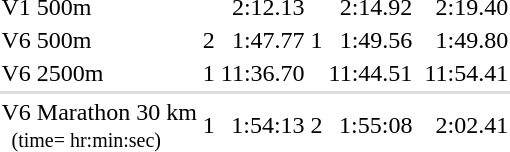<table>
<tr>
<td>V1 500m</td>
<td></td>
<td align=right>2:12.13</td>
<td></td>
<td align=right>2:14.92</td>
<td></td>
<td align=right>2:19.40</td>
</tr>
<tr>
<td>V6 500m</td>
<td> 2</td>
<td align=right>1:47.77</td>
<td> 1</td>
<td align=right>1:49.56</td>
<td></td>
<td align=right>1:49.80</td>
</tr>
<tr>
<td>V6 2500m</td>
<td> 1</td>
<td align=right>11:36.70</td>
<td></td>
<td align=right>11:44.51</td>
<td></td>
<td align=right>11:54.41</td>
</tr>
<tr bgcolor=#DDDDDD>
<td colspan=7></td>
</tr>
<tr>
<td>V6 Marathon 30 km<br><small>  (time= hr:min:sec)</small></td>
<td> 1</td>
<td align=right>1:54:13</td>
<td> 2</td>
<td align=right>1:55:08</td>
<td></td>
<td align=right>2:02.41</td>
</tr>
</table>
